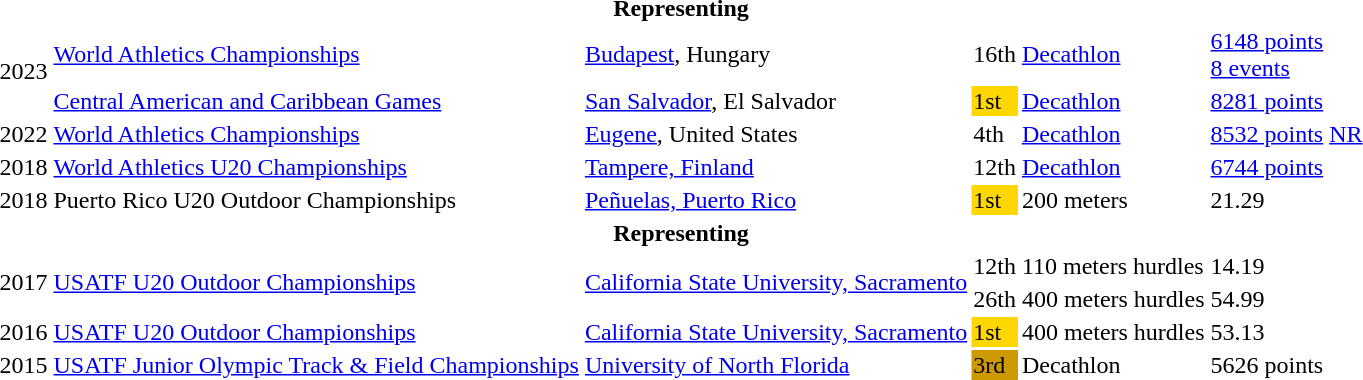<table>
<tr>
<th colspan="7">Representing </th>
</tr>
<tr>
<td rowspan=2>2023</td>
<td><a href='#'>World Athletics Championships</a></td>
<td><a href='#'>Budapest</a>, Hungary</td>
<td>16th</td>
<td><a href='#'>Decathlon</a></td>
<td><a href='#'>6148 points<br> 8 events</a></td>
</tr>
<tr>
<td><a href='#'>Central American and Caribbean Games</a></td>
<td><a href='#'>San Salvador</a>, El Salvador</td>
<td bgcolor=gold>1st</td>
<td><a href='#'>Decathlon</a></td>
<td><a href='#'>8281 points</a></td>
</tr>
<tr>
<td rowspan=1>2022</td>
<td><a href='#'>World Athletics Championships</a></td>
<td><a href='#'>Eugene</a>, United States</td>
<td>4th</td>
<td><a href='#'>Decathlon</a></td>
<td><a href='#'>8532 points</a> <a href='#'>NR</a></td>
</tr>
<tr>
<td>2018</td>
<td><a href='#'>World Athletics U20 Championships</a></td>
<td><a href='#'>Tampere, Finland</a></td>
<td>12th</td>
<td><a href='#'>Decathlon</a></td>
<td><a href='#'>6744 points</a></td>
</tr>
<tr>
<td>2018</td>
<td rowspan=1>Puerto Rico U20 Outdoor Championships</td>
<td rowspan=1><a href='#'>Peñuelas, Puerto Rico</a></td>
<td bgcolor=gold>1st</td>
<td>200 meters</td>
<td>21.29</td>
</tr>
<tr>
<th colspan="7">Representing </th>
</tr>
<tr>
<td rowspan=2>2017</td>
<td rowspan=2><a href='#'>USATF U20 Outdoor Championships</a></td>
<td rowspan=2><a href='#'>California State University, Sacramento</a></td>
<td>12th</td>
<td>110 meters hurdles</td>
<td>14.19</td>
</tr>
<tr>
<td>26th</td>
<td>400 meters hurdles</td>
<td>54.99</td>
</tr>
<tr>
<td>2016</td>
<td rowspan=1><a href='#'>USATF U20 Outdoor Championships</a></td>
<td rowspan=1><a href='#'>California State University, Sacramento</a></td>
<td bgcolor=gold>1st</td>
<td>400 meters hurdles</td>
<td>53.13</td>
</tr>
<tr>
<td>2015</td>
<td><a href='#'>USATF Junior Olympic Track & Field Championships</a></td>
<td><a href='#'>University of North Florida</a></td>
<td bgcolor=cc9900>3rd</td>
<td>Decathlon</td>
<td>5626 points</td>
</tr>
</table>
